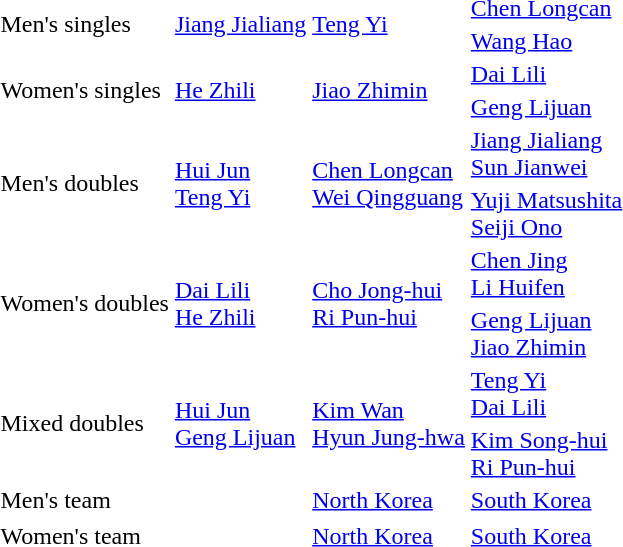<table>
<tr>
<td rowspan=2>Men's singles <br></td>
<td rowspan=2> <a href='#'>Jiang Jialiang</a></td>
<td rowspan=2> <a href='#'>Teng Yi</a></td>
<td> <a href='#'>Chen Longcan</a></td>
</tr>
<tr>
<td> <a href='#'>Wang Hao</a></td>
</tr>
<tr>
<td rowspan=2>Women's singles <br></td>
<td rowspan=2> <a href='#'>He Zhili</a></td>
<td rowspan=2> <a href='#'>Jiao Zhimin</a></td>
<td> <a href='#'>Dai Lili</a></td>
</tr>
<tr>
<td> <a href='#'>Geng Lijuan</a></td>
</tr>
<tr>
<td rowspan=2>Men's doubles <br></td>
<td rowspan=2> <a href='#'>Hui Jun</a><br> <a href='#'>Teng Yi</a></td>
<td rowspan=2> <a href='#'>Chen Longcan</a><br> <a href='#'>Wei Qingguang</a></td>
<td> <a href='#'>Jiang Jialiang</a><br> <a href='#'>Sun Jianwei</a></td>
</tr>
<tr>
<td> <a href='#'>Yuji Matsushita</a><br> <a href='#'>Seiji Ono</a></td>
</tr>
<tr>
<td rowspan=2>Women's doubles <br></td>
<td rowspan=2> <a href='#'>Dai Lili</a><br> <a href='#'>He Zhili</a></td>
<td rowspan=2> <a href='#'>Cho Jong-hui</a><br> <a href='#'>Ri Pun-hui</a></td>
<td> <a href='#'>Chen Jing</a><br>  <a href='#'>Li Huifen</a></td>
</tr>
<tr>
<td> <a href='#'>Geng Lijuan</a><br> <a href='#'>Jiao Zhimin</a></td>
</tr>
<tr>
<td rowspan=2>Mixed doubles <br></td>
<td rowspan=2> <a href='#'>Hui Jun</a><br> <a href='#'>Geng Lijuan</a></td>
<td rowspan=2> <a href='#'>Kim Wan</a><br> <a href='#'>Hyun Jung-hwa</a></td>
<td> <a href='#'>Teng Yi</a><br> <a href='#'>Dai Lili</a></td>
</tr>
<tr>
<td> <a href='#'>Kim Song-hui</a><br> <a href='#'>Ri Pun-hui</a></td>
</tr>
<tr>
<td rowspan=1>Men's team <br></td>
<td rowspan=1></td>
<td rowspan=1> <a href='#'>North Korea</a></td>
<td> <a href='#'>South Korea</a></td>
</tr>
<tr>
</tr>
<tr>
<td rowspan=1>Women's team <br></td>
<td rowspan=1></td>
<td rowspan=1> <a href='#'>North Korea</a></td>
<td> <a href='#'>South Korea</a></td>
</tr>
<tr>
</tr>
</table>
